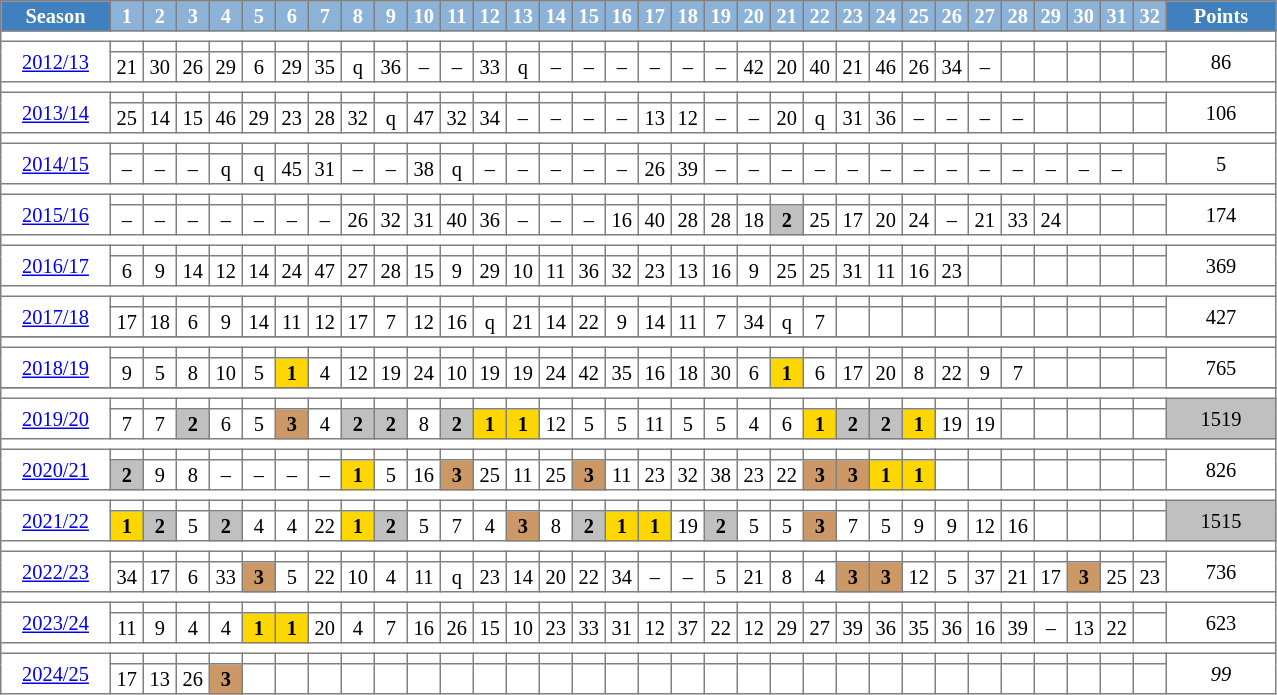<table cellpadding="3" cellspacing="0" border="1" style="background:#ffffff; font-size:85%; line-height:13px; border:grey solid 1px; border-collapse:collapse;">
<tr style="background:#ccc; text-align:center; color:white">
<td style="background:#4180be;" width="65px"><strong>Season</strong></td>
<td style="background:#8CB2D8;" width="15px"><strong>1</strong></td>
<td style="background:#8CB2D8;" width="15px"><strong>2</strong></td>
<td style="background:#8CB2D8;" width="15px"><strong>3</strong></td>
<td style="background:#8CB2D8;" width="15px"><strong>4</strong></td>
<td style="background:#8CB2D8;" width="15px"><strong>5</strong></td>
<td style="background:#8CB2D8;" width="15px"><strong>6</strong></td>
<td style="background:#8CB2D8;" width="15px"><strong>7</strong></td>
<td style="background:#8CB2D8;" width="15px"><strong>8</strong></td>
<td style="background:#8CB2D8;" width="15px"><strong>9</strong></td>
<td style="background:#8CB2D8;" width="15px"><strong>10</strong></td>
<td style="background:#8CB2D8;" width="15px"><strong>11</strong></td>
<td style="background:#8CB2D8;" width="15px"><strong>12</strong></td>
<td style="background:#8CB2D8;" width="15px"><strong>13</strong></td>
<td style="background:#8CB2D8;" width="15px"><strong>14</strong></td>
<td style="background:#8CB2D8;" width="15px"><strong>15</strong></td>
<td style="background:#8CB2D8;" width="15px"><strong>16</strong></td>
<td style="background:#8CB2D8;" width="15px"><strong>17</strong></td>
<td style="background:#8CB2D8;" width="15px"><strong>18</strong></td>
<td style="background:#8CB2D8;" width="15px"><strong>19</strong></td>
<td style="background:#8CB2D8;" width="15px"><strong>20</strong></td>
<td style="background:#8CB2D8;" width="15px"><strong>21</strong></td>
<td style="background:#8CB2D8;" width="15px"><strong>22</strong></td>
<td style="background:#8CB2D8;" width="15px"><strong>23</strong></td>
<td style="background:#8CB2D8;" width="15px"><strong>24</strong></td>
<td style="background:#8CB2D8;" width="15px"><strong>25</strong></td>
<td style="background:#8CB2D8;" width="15px"><strong>26</strong></td>
<td style="background:#8CB2D8;" width="15px"><strong>27</strong></td>
<td style="background:#8CB2D8;" width="15px"><strong>28</strong></td>
<td style="background:#8CB2D8;" width="15px"><strong>29</strong></td>
<td style="background:#8CB2D8;" width="15px"><strong>30</strong></td>
<td style="background:#8CB2D8;" width="15px"><strong>31</strong></td>
<td style="background:#8CB2D8;" width="15px"><strong>32</strong></td>
<td style="background:#4180be;" width="30px"><strong>Points</strong></td>
</tr>
<tr>
<td colspan=34></td>
</tr>
<tr align=center>
<td rowspan=2 width=66px><a href='#'>2012/13</a></td>
<th></th>
<th></th>
<th></th>
<th></th>
<th></th>
<th></th>
<th></th>
<th></th>
<th></th>
<th></th>
<th></th>
<th></th>
<th></th>
<th></th>
<th></th>
<th></th>
<th></th>
<th></th>
<th></th>
<th></th>
<th></th>
<th></th>
<th></th>
<th></th>
<th></th>
<th></th>
<th></th>
<th></th>
<th></th>
<th></th>
<th></th>
<th></th>
<td rowspan=2 width=66px>86</td>
</tr>
<tr align=center>
<td>21</td>
<td>30</td>
<td>26</td>
<td>29</td>
<td>6</td>
<td>29</td>
<td>35</td>
<td>q</td>
<td>36</td>
<td>–</td>
<td>–</td>
<td>33</td>
<td>q</td>
<td>–</td>
<td>–</td>
<td>–</td>
<td>–</td>
<td>–</td>
<td>–</td>
<td>42</td>
<td>20</td>
<td>40</td>
<td>21</td>
<td>46</td>
<td>26</td>
<td>34</td>
<td>–</td>
<th></th>
<th></th>
<th></th>
<th></th>
<th></th>
</tr>
<tr>
<td colspan=34></td>
</tr>
<tr align=center>
<td rowspan=2 width=66px><a href='#'>2013/14</a></td>
<th></th>
<th></th>
<th></th>
<th></th>
<th></th>
<th></th>
<th></th>
<th></th>
<th></th>
<th></th>
<th></th>
<th></th>
<th></th>
<th></th>
<th></th>
<th></th>
<th></th>
<th></th>
<th></th>
<th></th>
<th></th>
<th></th>
<th></th>
<th></th>
<th></th>
<th></th>
<th></th>
<th></th>
<th></th>
<th></th>
<th></th>
<th></th>
<td rowspan=2 width=66px>106</td>
</tr>
<tr align=center>
<td>25</td>
<td>14</td>
<td>15</td>
<td>46</td>
<td>29</td>
<td>23</td>
<td>28</td>
<td>32</td>
<td>q</td>
<td>47</td>
<td>32</td>
<td>34</td>
<td>–</td>
<td>–</td>
<td>–</td>
<td>–</td>
<td>13</td>
<td>12</td>
<td>–</td>
<td>–</td>
<td>20</td>
<td>q</td>
<td>31</td>
<td>36</td>
<td>–</td>
<td>–</td>
<td>–</td>
<td>–</td>
<th></th>
<th></th>
<th></th>
</tr>
<tr>
<td colspan=34></td>
</tr>
<tr align=center>
<td rowspan=2 width=66px><a href='#'>2014/15</a></td>
<th></th>
<th></th>
<th></th>
<th></th>
<th></th>
<th></th>
<th></th>
<th></th>
<th></th>
<th></th>
<th></th>
<th></th>
<th></th>
<th></th>
<th></th>
<th></th>
<th></th>
<th></th>
<th></th>
<th></th>
<th></th>
<th></th>
<th></th>
<th></th>
<th></th>
<th></th>
<th></th>
<th></th>
<th></th>
<th></th>
<th></th>
<th></th>
<td rowspan=2 width=66px>5</td>
</tr>
<tr align=center>
<td>–</td>
<td>–</td>
<td>–</td>
<td>q</td>
<td>q</td>
<td>45</td>
<td>31</td>
<td>–</td>
<td>–</td>
<td>38</td>
<td>q</td>
<td>–</td>
<td>–</td>
<td>–</td>
<td>–</td>
<td>–</td>
<td>26</td>
<td>39</td>
<td>–</td>
<td>–</td>
<td>–</td>
<td>–</td>
<td>–</td>
<td>–</td>
<td>–</td>
<td>–</td>
<td>–</td>
<td>–</td>
<td>–</td>
<td>–</td>
<td>–</td>
</tr>
<tr>
<td colspan=34></td>
</tr>
<tr align=center>
<td rowspan=2 width=66px><a href='#'>2015/16</a></td>
<th></th>
<th></th>
<th></th>
<th></th>
<th></th>
<th></th>
<th></th>
<th></th>
<th></th>
<th></th>
<th></th>
<th></th>
<th></th>
<th></th>
<th></th>
<th></th>
<th></th>
<th></th>
<th></th>
<th></th>
<th></th>
<th></th>
<th></th>
<th></th>
<th></th>
<th></th>
<th></th>
<th></th>
<th></th>
<th></th>
<th></th>
<th></th>
<td rowspan=2 width=66px>174</td>
</tr>
<tr align=center>
<td>–</td>
<td>–</td>
<td>–</td>
<td>–</td>
<td>–</td>
<td>–</td>
<td>–</td>
<td>26</td>
<td>32</td>
<td>31</td>
<td>40</td>
<td>36</td>
<td>–</td>
<td>–</td>
<td>–</td>
<td>16</td>
<td>40</td>
<td>28</td>
<td>28</td>
<td>18</td>
<td bgcolor=silver><strong>2</strong></td>
<td>25</td>
<td>17</td>
<td>20</td>
<td>24</td>
<td>–</td>
<td>21</td>
<td>33</td>
<td>24</td>
<td></td>
<td></td>
</tr>
<tr>
<td colspan=34></td>
</tr>
<tr align=center>
<td rowspan="2" style="width:66px;"><a href='#'>2016/17</a></td>
<th></th>
<th></th>
<th></th>
<th></th>
<th></th>
<th></th>
<th></th>
<th></th>
<th></th>
<th></th>
<th></th>
<th></th>
<th></th>
<th></th>
<th></th>
<th></th>
<th></th>
<th></th>
<th></th>
<th></th>
<th></th>
<th></th>
<th></th>
<th></th>
<th></th>
<th></th>
<th></th>
<th></th>
<th></th>
<th></th>
<th></th>
<th></th>
<td rowspan="2" style="width:66px;">369</td>
</tr>
<tr align=center>
<td>6</td>
<td>9</td>
<td>14</td>
<td>12</td>
<td>14</td>
<td>24</td>
<td>47</td>
<td>27</td>
<td>28</td>
<td>15</td>
<td>9</td>
<td>29</td>
<td>10</td>
<td>11</td>
<td>36</td>
<td>32</td>
<td>23</td>
<td>13</td>
<td>16</td>
<td>9</td>
<td>25</td>
<td>25</td>
<td>31</td>
<td>11</td>
<td>16</td>
<td>23</td>
<td></td>
<td></td>
<td></td>
<td></td>
<td></td>
</tr>
<tr>
<td colspan=34></td>
</tr>
<tr align=center>
<td rowspan="2" style="width:66px;"><a href='#'>2017/18</a></td>
<th></th>
<th></th>
<th></th>
<th></th>
<th></th>
<th></th>
<th></th>
<th></th>
<th></th>
<th></th>
<th></th>
<th></th>
<th></th>
<th></th>
<th></th>
<th></th>
<th></th>
<th></th>
<th></th>
<th></th>
<th></th>
<th></th>
<th></th>
<th></th>
<th></th>
<th></th>
<th></th>
<th></th>
<th></th>
<th></th>
<th></th>
<th></th>
<td rowspan="2" style="width:66px;">427</td>
</tr>
<tr align=center>
<td>17</td>
<td>18</td>
<td>6</td>
<td>9</td>
<td>14</td>
<td>11</td>
<td>12</td>
<td>17</td>
<td>7</td>
<td>12</td>
<td>16</td>
<td>q</td>
<td>21</td>
<td>14</td>
<td>22</td>
<td>9</td>
<td>14</td>
<td>11</td>
<td>7</td>
<td>34</td>
<td>q</td>
<td>7</td>
<td></td>
<td></td>
<td></td>
<td></td>
<td></td>
<td></td>
<td></td>
<td></td>
<td></td>
</tr>
<tr>
</tr>
<tr>
<td colspan=34></td>
</tr>
<tr align=center>
<td rowspan="2" style="width:66px;"><a href='#'>2018/19</a></td>
<th></th>
<th></th>
<th></th>
<th></th>
<th></th>
<th></th>
<th></th>
<th></th>
<th></th>
<th></th>
<th></th>
<th></th>
<th></th>
<th></th>
<th></th>
<th></th>
<th></th>
<th></th>
<th></th>
<th></th>
<th></th>
<th></th>
<th></th>
<th></th>
<th></th>
<th></th>
<th></th>
<th></th>
<th></th>
<th></th>
<th></th>
<th></th>
<td rowspan="2" style="width:66px;">765</td>
</tr>
<tr align=center>
<td>9</td>
<td>5</td>
<td>8</td>
<td>10</td>
<td>5</td>
<td bgcolor=gold><strong>1</strong></td>
<td>4</td>
<td>12</td>
<td>19</td>
<td>24</td>
<td>10</td>
<td>19</td>
<td>19</td>
<td>24</td>
<td>42</td>
<td>35</td>
<td>16</td>
<td>18</td>
<td>30</td>
<td>6</td>
<td bgcolor=gold><strong>1</strong></td>
<td>6</td>
<td>17</td>
<td>20</td>
<td>8</td>
<td>22</td>
<td>9</td>
<td>7</td>
<td></td>
<td></td>
<td></td>
</tr>
<tr>
</tr>
<tr>
<td colspan=34></td>
</tr>
<tr align=center>
<td rowspan="2" style="width:66px;"><a href='#'>2019/20</a></td>
<th></th>
<th></th>
<th></th>
<th></th>
<th></th>
<th></th>
<th></th>
<th></th>
<th></th>
<th></th>
<th></th>
<th></th>
<th></th>
<th></th>
<th></th>
<th></th>
<th></th>
<th></th>
<th></th>
<th></th>
<th></th>
<th></th>
<th></th>
<th></th>
<th></th>
<th></th>
<th></th>
<th></th>
<th></th>
<th></th>
<th></th>
<th></th>
<td rowspan="2" style="width:66px;" bgcolor=silver>1519</td>
</tr>
<tr align=center>
<td>7</td>
<td>7</td>
<td bgcolor=silver><strong>2</strong></td>
<td>6</td>
<td>5</td>
<td bgcolor=#CC9866><strong>3</strong></td>
<td>4</td>
<td bgcolor=silver><strong>2</strong></td>
<td bgcolor=silver><strong>2</strong></td>
<td>8</td>
<td bgcolor=silver><strong>2</strong></td>
<td bgcolor=gold><strong>1</strong></td>
<td bgcolor=gold><strong>1</strong></td>
<td>12</td>
<td>5</td>
<td>5</td>
<td>11</td>
<td>5</td>
<td>5</td>
<td>4</td>
<td>6</td>
<td bgcolor=gold><strong>1</strong></td>
<td bgcolor=silver><strong>2</strong></td>
<td bgcolor=silver><strong>2</strong></td>
<td bgcolor=gold><strong>1</strong></td>
<td>19</td>
<td>19</td>
<td></td>
<td></td>
<td></td>
<td></td>
</tr>
<tr>
<td colspan=34></td>
</tr>
<tr align=center>
<td rowspan="2" style="width:66px;"><a href='#'>2020/21</a></td>
<th></th>
<th></th>
<th></th>
<th></th>
<th></th>
<th></th>
<th></th>
<th></th>
<th></th>
<th></th>
<th></th>
<th></th>
<th></th>
<th></th>
<th></th>
<th></th>
<th></th>
<th></th>
<th></th>
<th></th>
<th></th>
<th></th>
<th></th>
<th></th>
<th></th>
<th></th>
<th></th>
<th></th>
<th></th>
<th></th>
<th></th>
<th></th>
<td rowspan="2" style="width:66px;">826</td>
</tr>
<tr align=center>
<td bgcolor=silver><strong>2</strong></td>
<td>9</td>
<td>8</td>
<td>–</td>
<td>–</td>
<td>–</td>
<td>–</td>
<td bgcolor=gold><strong>1</strong></td>
<td>5</td>
<td>16</td>
<td bgcolor=#CC9866><strong>3</strong></td>
<td>25</td>
<td>11</td>
<td>25</td>
<td bgcolor=#CC9866><strong>3</strong></td>
<td>11</td>
<td>23</td>
<td>32</td>
<td>38</td>
<td>23</td>
<td>22</td>
<td bgcolor=#CC9866><strong>3</strong></td>
<td bgcolor=#CC9866><strong>3</strong></td>
<td bgcolor=gold><strong>1</strong></td>
<td bgcolor=gold><strong>1</strong></td>
<td></td>
<td></td>
<td></td>
<td></td>
<td></td>
<td></td>
</tr>
<tr>
<td colspan=34></td>
</tr>
<tr align=center>
<td rowspan="2" style="width:66px;"><a href='#'>2021/22</a></td>
<th></th>
<th></th>
<th></th>
<th></th>
<th></th>
<th></th>
<th></th>
<th></th>
<th></th>
<th></th>
<th></th>
<th></th>
<th></th>
<th></th>
<th></th>
<th></th>
<th></th>
<th></th>
<th></th>
<th></th>
<th></th>
<th></th>
<th></th>
<th></th>
<th></th>
<th></th>
<th></th>
<th></th>
<th></th>
<th></th>
<th></th>
<th></th>
<td rowspan="2" style="width:66px;" bgcolor=silver>1515</td>
</tr>
<tr align=center>
<td bgcolor=gold><strong>1</strong></td>
<td bgcolor=silver><strong>2</strong></td>
<td>5</td>
<td bgcolor=silver><strong>2</strong></td>
<td>4</td>
<td>4</td>
<td>22</td>
<td bgcolor=gold><strong>1</strong></td>
<td bgcolor=silver><strong>2</strong></td>
<td>5</td>
<td>7</td>
<td>4</td>
<td bgcolor=#CC9866><strong>3</strong></td>
<td>8</td>
<td bgcolor=silver><strong>2</strong></td>
<td bgcolor=gold><strong>1</strong></td>
<td bgcolor=gold><strong>1</strong></td>
<td>19</td>
<td bgcolor=silver><strong>2</strong></td>
<td>5</td>
<td>5</td>
<td bgcolor=#CC9866><strong>3</strong></td>
<td>7</td>
<td>5</td>
<td>9</td>
<td>9</td>
<td>12</td>
<td>16</td>
<td></td>
<td></td>
<td></td>
</tr>
<tr>
<td colspan=34></td>
</tr>
<tr align=center>
<td rowspan="2" style="width:66px;"><a href='#'>2022/23</a></td>
<th></th>
<th></th>
<th></th>
<th></th>
<th></th>
<th></th>
<th></th>
<th></th>
<th></th>
<th></th>
<th></th>
<th></th>
<th></th>
<th></th>
<th></th>
<th></th>
<th></th>
<th></th>
<th></th>
<th></th>
<th></th>
<th></th>
<th></th>
<th></th>
<th></th>
<th></th>
<th></th>
<th></th>
<th></th>
<th></th>
<th></th>
<th></th>
<td rowspan="2" style="width:66px;">736</td>
</tr>
<tr align=center>
<td>34</td>
<td>17</td>
<td>6</td>
<td>33</td>
<td bgcolor=#CC9866><strong>3</strong></td>
<td>5</td>
<td>22</td>
<td>10</td>
<td>4</td>
<td>11</td>
<td>q</td>
<td>23</td>
<td>14</td>
<td>20</td>
<td>22</td>
<td>34</td>
<td>–</td>
<td>–</td>
<td>5</td>
<td>21</td>
<td>8</td>
<td>4</td>
<td bgcolor=#CC9866><strong>3</strong></td>
<td bgcolor=#CC9866><strong>3</strong></td>
<td>12</td>
<td>5</td>
<td>37</td>
<td>21</td>
<td>17</td>
<td bgcolor=#CC9866><strong>3</strong></td>
<td>25</td>
<td>23</td>
</tr>
<tr>
<td colspan=34></td>
</tr>
<tr align=center>
<td rowspan="2" style="width:66px;"><a href='#'>2023/24</a></td>
<th></th>
<th></th>
<th></th>
<th></th>
<th></th>
<th></th>
<th></th>
<th></th>
<th></th>
<th></th>
<th></th>
<th></th>
<th></th>
<th></th>
<th></th>
<th></th>
<th></th>
<th></th>
<th></th>
<th></th>
<th></th>
<th></th>
<th></th>
<th></th>
<th></th>
<th></th>
<th></th>
<th></th>
<th></th>
<th></th>
<th></th>
<th></th>
<td rowspan="2" style="width:66px;">623</td>
</tr>
<tr align=center>
<td>11</td>
<td>9</td>
<td>4</td>
<td>4</td>
<td bgcolor=gold><strong>1</strong></td>
<td bgcolor=gold><strong>1</strong></td>
<td>20</td>
<td>4</td>
<td>7</td>
<td>16</td>
<td>26</td>
<td>15</td>
<td>10</td>
<td>23</td>
<td>33</td>
<td>31</td>
<td>12</td>
<td>37</td>
<td>22</td>
<td>12</td>
<td>29</td>
<td>27</td>
<td>39</td>
<td>36</td>
<td>35</td>
<td>36</td>
<td>16</td>
<td>39</td>
<td>–</td>
<td>13</td>
<td>22</td>
</tr>
<tr>
<td colspan=34></td>
</tr>
<tr align=center>
<td rowspan="2" style="width:66px;"><a href='#'>2024/25</a></td>
<th></th>
<th></th>
<th></th>
<th></th>
<th></th>
<th></th>
<th></th>
<th></th>
<th></th>
<th></th>
<th></th>
<th></th>
<th></th>
<th></th>
<th></th>
<th></th>
<th></th>
<th></th>
<th></th>
<th></th>
<th></th>
<th></th>
<th></th>
<th></th>
<th></th>
<th></th>
<th></th>
<th></th>
<th></th>
<th></th>
<th></th>
<th></th>
<td rowspan="2" style="width:66px;"><em>99</em></td>
</tr>
<tr align=center>
<td>17</td>
<td>13</td>
<td>26</td>
<td bgcolor=#CC9866><strong>3</strong></td>
<td></td>
<td></td>
<td></td>
<td></td>
<td></td>
<td></td>
<td></td>
<td></td>
<td></td>
<td></td>
<td></td>
<td></td>
<td></td>
<td></td>
<td></td>
<td></td>
<td></td>
<td></td>
<td></td>
<td></td>
<td></td>
<td></td>
<td></td>
<td></td>
<td></td>
<td></td>
<td></td>
</tr>
</table>
